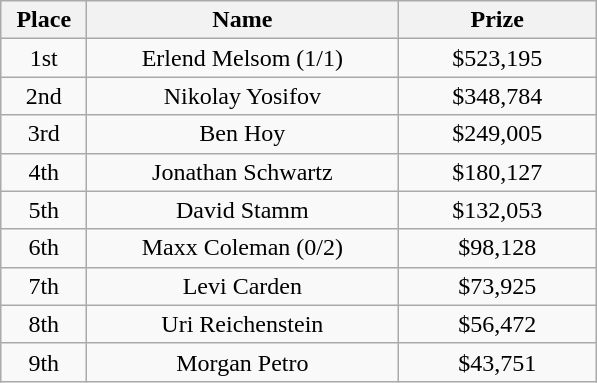<table class="wikitable">
<tr>
<th width="50">Place</th>
<th width="200">Name</th>
<th width="125">Prize</th>
</tr>
<tr>
<td align=center>1st</td>
<td align=center> Erlend Melsom (1/1)</td>
<td align=center>$523,195</td>
</tr>
<tr>
<td align=center>2nd</td>
<td align=center> Nikolay Yosifov</td>
<td align=center>$348,784</td>
</tr>
<tr>
<td align=center>3rd</td>
<td align=center> Ben Hoy</td>
<td align=center>$249,005</td>
</tr>
<tr>
<td align=center>4th</td>
<td align=center> Jonathan Schwartz</td>
<td align=center>$180,127</td>
</tr>
<tr>
<td align=center>5th</td>
<td align=center> David Stamm</td>
<td align=center>$132,053</td>
</tr>
<tr>
<td align=center>6th</td>
<td align=center> Maxx Coleman (0/2)</td>
<td align=center>$98,128</td>
</tr>
<tr>
<td align=center>7th</td>
<td align=center> Levi Carden</td>
<td align=center>$73,925</td>
</tr>
<tr>
<td align=center>8th</td>
<td align=center> Uri Reichenstein</td>
<td align=center>$56,472</td>
</tr>
<tr>
<td align=center>9th</td>
<td align=center> Morgan Petro</td>
<td align=center>$43,751</td>
</tr>
</table>
